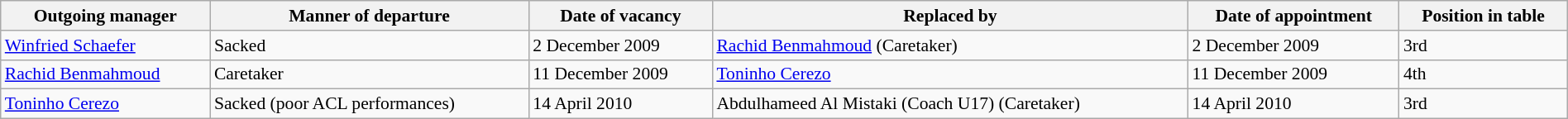<table class="wikitable"  text-align: center;" style="font-size: 90%; width:100%">
<tr>
<th>Outgoing manager</th>
<th>Manner of departure</th>
<th>Date of vacancy</th>
<th>Replaced by</th>
<th>Date of appointment</th>
<th>Position in table</th>
</tr>
<tr>
<td> <a href='#'>Winfried Schaefer</a></td>
<td>Sacked</td>
<td>2 December 2009</td>
<td> <a href='#'>Rachid Benmahmoud</a> (Caretaker)</td>
<td>2 December 2009</td>
<td>3rd</td>
</tr>
<tr>
<td> <a href='#'>Rachid Benmahmoud</a></td>
<td>Caretaker</td>
<td>11 December 2009</td>
<td> <a href='#'>Toninho Cerezo</a></td>
<td>11 December 2009</td>
<td>4th</td>
</tr>
<tr>
<td> <a href='#'>Toninho Cerezo</a></td>
<td>Sacked (poor ACL performances)</td>
<td>14 April 2010</td>
<td> Abdulhameed Al Mistaki (Coach U17) (Caretaker)</td>
<td>14 April 2010</td>
<td>3rd</td>
</tr>
</table>
